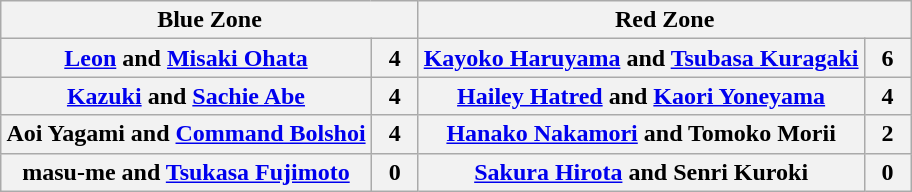<table class="wikitable" style="margin: 1em auto 1em auto">
<tr>
<th colspan="2">Blue Zone</th>
<th colspan="2">Red Zone</th>
</tr>
<tr>
<th><a href='#'>Leon</a> and <a href='#'>Misaki Ohata</a><br></th>
<th>  4  </th>
<th><a href='#'>Kayoko Haruyama</a> and <a href='#'>Tsubasa Kuragaki</a><br></th>
<th>  6  </th>
</tr>
<tr>
<th><a href='#'>Kazuki</a> and <a href='#'>Sachie Abe</a><br></th>
<th>4</th>
<th><a href='#'>Hailey Hatred</a> and <a href='#'>Kaori Yoneyama</a><br></th>
<th>4</th>
</tr>
<tr>
<th>Aoi Yagami and <a href='#'>Command Bolshoi</a><br></th>
<th>4</th>
<th><a href='#'>Hanako Nakamori</a> and Tomoko Morii<br></th>
<th>2</th>
</tr>
<tr>
<th>masu-me and <a href='#'>Tsukasa Fujimoto</a><br></th>
<th>0</th>
<th><a href='#'>Sakura Hirota</a> and Senri Kuroki<br></th>
<th>0</th>
</tr>
</table>
